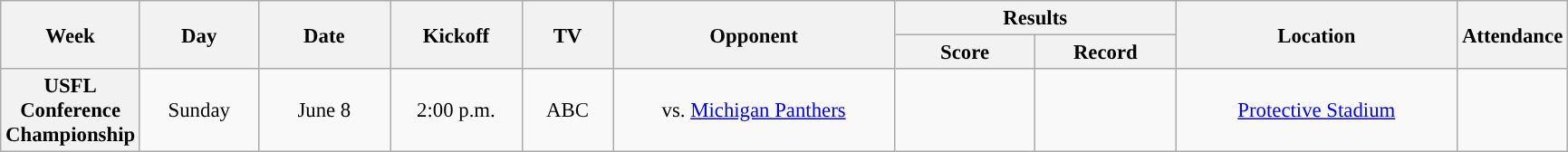<table class="wikitable" style="text-align:center; font-size: 95%;">
<tr>
<th rowspan="2" width="40">Week</th>
<th rowspan="2" width="80">Day</th>
<th rowspan="2" width="90">Date</th>
<th rowspan="2" width="90">Kickoff</th>
<th rowspan="2" width="60">TV</th>
<th rowspan="2" width="200">Opponent</th>
<th colspan="2" width="200">Results</th>
<th rowspan="2" width="200">Location</th>
<th rowspan="2">Attendance</th>
</tr>
<tr>
<th width="60">Score</th>
<th width="60">Record</th>
</tr>
<tr style="background:#">
<th>USFL Conference Championship</th>
<td>Sunday</td>
<td>June 8</td>
<td>2:00 p.m.</td>
<td>ABC</td>
<td>vs. <a href='#'>Michigan Panthers</a></td>
<td></td>
<td></td>
<td><a href='#'>Protective Stadium</a></td>
<td></td>
</tr>
</table>
